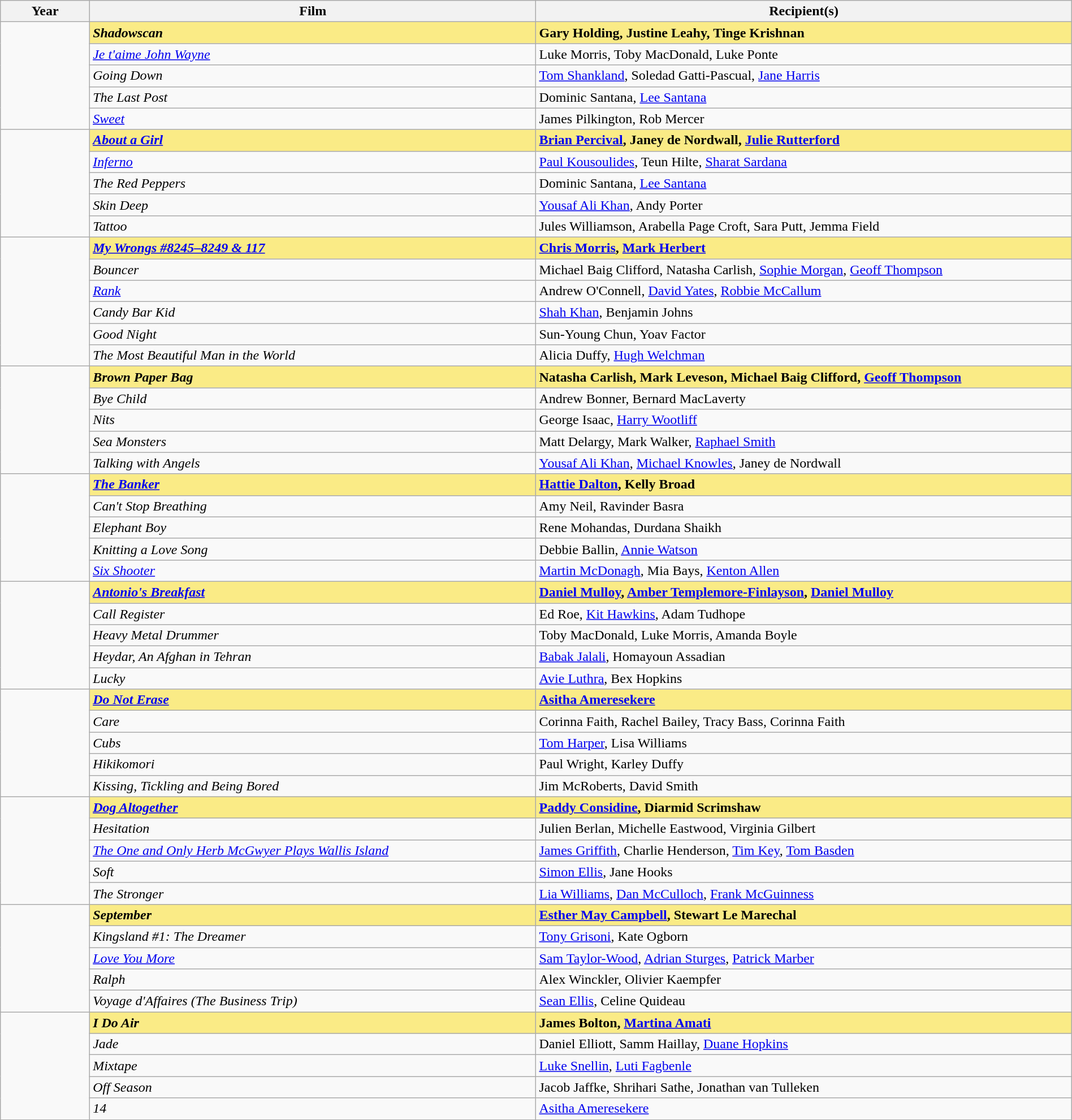<table class="wikitable" style="width:100%;" cellpadding="5">
<tr>
<th style="width:5%;">Year</th>
<th style="width:25%;">Film</th>
<th style="width:30%;">Recipient(s)</th>
</tr>
<tr>
<td rowspan="5"></td>
<td style="background:#FAEB86"><strong><em>Shadowscan</em></strong></td>
<td style="background:#FAEB86"><strong>Gary Holding, Justine Leahy, Tinge Krishnan</strong></td>
</tr>
<tr>
<td><em><a href='#'>Je t'aime John Wayne</a></em></td>
<td>Luke Morris, Toby MacDonald, Luke Ponte</td>
</tr>
<tr>
<td><em>Going Down</em></td>
<td><a href='#'>Tom Shankland</a>, Soledad Gatti-Pascual, <a href='#'>Jane Harris</a></td>
</tr>
<tr>
<td><em>The Last Post</em></td>
<td>Dominic Santana, <a href='#'>Lee Santana</a></td>
</tr>
<tr>
<td><em><a href='#'>Sweet</a></em></td>
<td>James Pilkington, Rob Mercer</td>
</tr>
<tr>
<td rowspan="5"></td>
<td style="background:#FAEB86"><strong><em><a href='#'>About a Girl</a></em></strong></td>
<td style="background:#FAEB86"><strong><a href='#'>Brian Percival</a>, Janey de Nordwall, <a href='#'>Julie Rutterford</a></strong></td>
</tr>
<tr>
<td><em><a href='#'>Inferno</a></em></td>
<td><a href='#'>Paul Kousoulides</a>, Teun Hilte, <a href='#'>Sharat Sardana</a></td>
</tr>
<tr>
<td><em>The Red Peppers</em></td>
<td>Dominic Santana, <a href='#'>Lee Santana</a></td>
</tr>
<tr>
<td><em>Skin Deep</em></td>
<td><a href='#'>Yousaf Ali Khan</a>, Andy Porter</td>
</tr>
<tr>
<td><em>Tattoo</em></td>
<td>Jules Williamson, Arabella Page Croft, Sara Putt, Jemma Field</td>
</tr>
<tr>
<td rowspan="6"></td>
<td style="background:#FAEB86"><strong><em><a href='#'>My Wrongs #8245–8249 & 117</a></em></strong></td>
<td style="background:#FAEB86"><strong><a href='#'>Chris Morris</a>, <a href='#'>Mark Herbert</a></strong></td>
</tr>
<tr>
<td><em>Bouncer</em></td>
<td>Michael Baig Clifford, Natasha Carlish, <a href='#'>Sophie Morgan</a>, <a href='#'>Geoff Thompson</a></td>
</tr>
<tr>
<td><em><a href='#'>Rank</a></em></td>
<td>Andrew O'Connell, <a href='#'>David Yates</a>, <a href='#'>Robbie McCallum</a></td>
</tr>
<tr>
<td><em>Candy Bar Kid</em></td>
<td><a href='#'>Shah Khan</a>, Benjamin Johns</td>
</tr>
<tr>
<td><em>Good Night</em></td>
<td>Sun-Young Chun, Yoav Factor</td>
</tr>
<tr>
<td><em>The Most Beautiful Man in the World</em></td>
<td>Alicia Duffy, <a href='#'>Hugh Welchman</a></td>
</tr>
<tr>
<td rowspan="5"></td>
<td style="background:#FAEB86"><strong><em>Brown Paper Bag</em></strong></td>
<td style="background:#FAEB86"><strong>Natasha Carlish, Mark Leveson, Michael Baig Clifford, <a href='#'>Geoff Thompson</a></strong></td>
</tr>
<tr>
<td><em>Bye Child</em></td>
<td>Andrew Bonner, Bernard MacLaverty</td>
</tr>
<tr>
<td><em>Nits</em></td>
<td>George Isaac, <a href='#'>Harry Wootliff</a></td>
</tr>
<tr>
<td><em>Sea Monsters</em></td>
<td>Matt Delargy, Mark Walker, <a href='#'>Raphael Smith</a></td>
</tr>
<tr>
<td><em>Talking with Angels</em></td>
<td><a href='#'>Yousaf Ali Khan</a>, <a href='#'>Michael Knowles</a>, Janey de Nordwall</td>
</tr>
<tr>
<td rowspan="5"></td>
<td style="background:#FAEB86"><strong><em><a href='#'>The Banker</a></em></strong></td>
<td style="background:#FAEB86"><strong><a href='#'>Hattie Dalton</a>, Kelly Broad</strong></td>
</tr>
<tr>
<td><em>Can't Stop Breathing</em></td>
<td>Amy Neil, Ravinder Basra</td>
</tr>
<tr>
<td><em>Elephant Boy</em></td>
<td>Rene Mohandas, Durdana Shaikh</td>
</tr>
<tr>
<td><em>Knitting a Love Song</em></td>
<td>Debbie Ballin, <a href='#'>Annie Watson</a></td>
</tr>
<tr>
<td><em><a href='#'>Six Shooter</a></em></td>
<td><a href='#'>Martin McDonagh</a>, Mia Bays, <a href='#'>Kenton Allen</a></td>
</tr>
<tr>
<td rowspan="5"></td>
<td style="background:#FAEB86"><strong><em><a href='#'>Antonio's Breakfast</a></em></strong></td>
<td style="background:#FAEB86"><strong><a href='#'>Daniel Mulloy</a>, <a href='#'>Amber Templemore-Finlayson</a>, <a href='#'>Daniel Mulloy</a></strong></td>
</tr>
<tr>
<td><em>Call Register</em></td>
<td>Ed Roe, <a href='#'>Kit Hawkins</a>, Adam Tudhope</td>
</tr>
<tr>
<td><em>Heavy Metal Drummer</em></td>
<td>Toby MacDonald, Luke Morris, Amanda Boyle</td>
</tr>
<tr>
<td><em>Heydar, An Afghan in Tehran</em></td>
<td><a href='#'>Babak Jalali</a>, Homayoun Assadian</td>
</tr>
<tr>
<td><em>Lucky</em></td>
<td><a href='#'>Avie Luthra</a>, Bex Hopkins</td>
</tr>
<tr>
<td rowspan="5"></td>
<td style="background:#FAEB86"><strong><em><a href='#'>Do Not Erase</a></em></strong></td>
<td style="background:#FAEB86"><strong><a href='#'>Asitha Ameresekere</a></strong></td>
</tr>
<tr>
<td><em>Care</em></td>
<td>Corinna Faith, Rachel Bailey, Tracy Bass, Corinna Faith</td>
</tr>
<tr>
<td><em>Cubs</em></td>
<td><a href='#'>Tom Harper</a>, Lisa Williams</td>
</tr>
<tr>
<td><em>Hikikomori</em></td>
<td>Paul Wright, Karley Duffy</td>
</tr>
<tr>
<td><em>Kissing, Tickling and Being Bored</em></td>
<td>Jim McRoberts, David Smith</td>
</tr>
<tr>
<td rowspan="5"></td>
<td style="background:#FAEB86"><strong><em><a href='#'>Dog Altogether</a></em></strong></td>
<td style="background:#FAEB86"><strong><a href='#'>Paddy Considine</a>, Diarmid Scrimshaw</strong></td>
</tr>
<tr>
<td><em>Hesitation</em></td>
<td>Julien Berlan, Michelle Eastwood, Virginia Gilbert</td>
</tr>
<tr>
<td><em><a href='#'>The One and Only Herb McGwyer Plays Wallis Island</a></em></td>
<td><a href='#'>James Griffith</a>, Charlie Henderson, <a href='#'>Tim Key</a>, <a href='#'>Tom Basden</a></td>
</tr>
<tr>
<td><em>Soft</em></td>
<td><a href='#'>Simon Ellis</a>, Jane Hooks</td>
</tr>
<tr>
<td><em>The Stronger</em></td>
<td><a href='#'>Lia Williams</a>, <a href='#'>Dan McCulloch</a>, <a href='#'>Frank McGuinness</a></td>
</tr>
<tr>
<td rowspan="5"></td>
<td style="background:#FAEB86"><strong><em>September</em></strong></td>
<td style="background:#FAEB86"><strong><a href='#'>Esther May Campbell</a>, Stewart Le Marechal</strong></td>
</tr>
<tr>
<td><em>Kingsland #1: The Dreamer</em></td>
<td><a href='#'>Tony Grisoni</a>, Kate Ogborn</td>
</tr>
<tr>
<td><em><a href='#'>Love You More</a></em></td>
<td><a href='#'>Sam Taylor-Wood</a>, <a href='#'>Adrian Sturges</a>, <a href='#'>Patrick Marber</a></td>
</tr>
<tr>
<td><em>Ralph</em></td>
<td>Alex Winckler, Olivier Kaempfer</td>
</tr>
<tr>
<td><em>Voyage d'Affaires (The Business Trip)</em></td>
<td><a href='#'>Sean Ellis</a>, Celine Quideau</td>
</tr>
<tr>
<td rowspan="5"></td>
<td style="background:#FAEB86"><strong><em>I Do Air</em></strong></td>
<td style="background:#FAEB86"><strong>James Bolton, <a href='#'>Martina Amati</a></strong></td>
</tr>
<tr>
<td><em>Jade</em></td>
<td>Daniel Elliott, Samm Haillay, <a href='#'>Duane Hopkins</a></td>
</tr>
<tr>
<td><em>Mixtape</em></td>
<td><a href='#'>Luke Snellin</a>, <a href='#'>Luti Fagbenle</a></td>
</tr>
<tr>
<td><em>Off Season</em></td>
<td>Jacob Jaffke, Shrihari Sathe, Jonathan van Tulleken</td>
</tr>
<tr>
<td><em>14</em></td>
<td><a href='#'>Asitha Ameresekere</a></td>
</tr>
</table>
